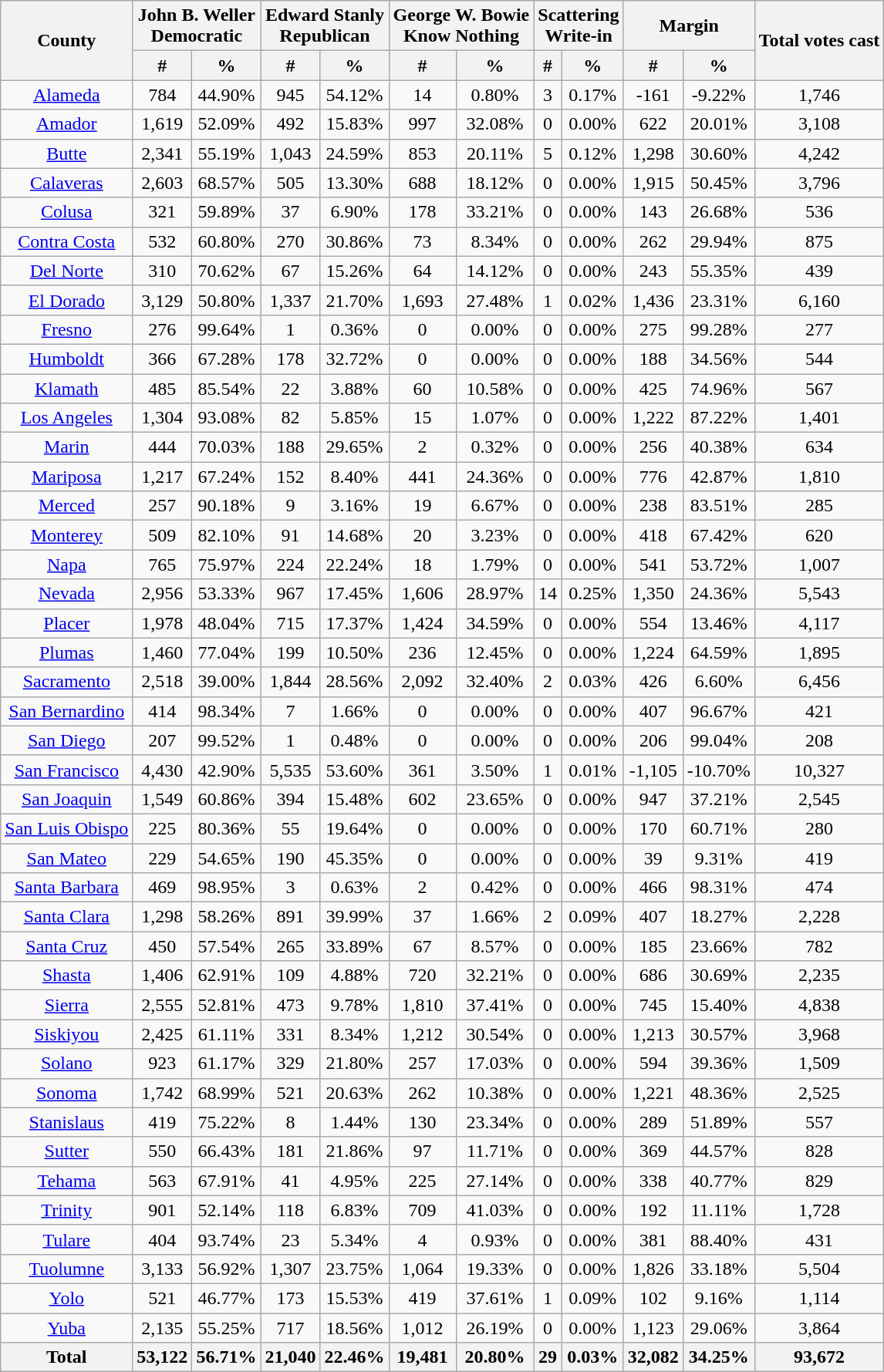<table class="wikitable sortable" style="text-align:center">
<tr>
<th rowspan="2">County</th>
<th style="text-align:center;" colspan="2">John B. Weller<br>Democratic</th>
<th style="text-align:center;" colspan="2">Edward Stanly<br>Republican</th>
<th style="text-align:center;" colspan="2">George W. Bowie<br>Know Nothing</th>
<th style="text-align:center;" colspan="2">Scattering<br>Write-in</th>
<th style="text-align:center;" colspan="2">Margin</th>
<th style="text-align:center;" rowspan="2">Total votes cast</th>
</tr>
<tr>
<th style="text-align:center;" data-sort-type="number">#</th>
<th style="text-align:center;" data-sort-type="number">%</th>
<th style="text-align:center;" data-sort-type="number">#</th>
<th style="text-align:center;" data-sort-type="number">%</th>
<th style="text-align:center;" data-sort-type="number">#</th>
<th style="text-align:center;" data-sort-type="number">%</th>
<th style="text-align:center;" data-sort-type="number">#</th>
<th style="text-align:center;" data-sort-type="number">%</th>
<th style="text-align:center;" data-sort-type="number">#</th>
<th style="text-align:center;" data-sort-type="number">%</th>
</tr>
<tr style="text-align:center;">
<td><a href='#'>Alameda</a></td>
<td>784</td>
<td>44.90%</td>
<td>945</td>
<td>54.12%</td>
<td>14</td>
<td>0.80%</td>
<td>3</td>
<td>0.17%</td>
<td>-161</td>
<td>-9.22%</td>
<td>1,746</td>
</tr>
<tr style="text-align:center;">
<td><a href='#'>Amador</a></td>
<td>1,619</td>
<td>52.09%</td>
<td>492</td>
<td>15.83%</td>
<td>997</td>
<td>32.08%</td>
<td>0</td>
<td>0.00%</td>
<td>622</td>
<td>20.01%</td>
<td>3,108</td>
</tr>
<tr style="text-align:center;">
<td><a href='#'>Butte</a></td>
<td>2,341</td>
<td>55.19%</td>
<td>1,043</td>
<td>24.59%</td>
<td>853</td>
<td>20.11%</td>
<td>5</td>
<td>0.12%</td>
<td>1,298</td>
<td>30.60%</td>
<td>4,242</td>
</tr>
<tr style="text-align:center;">
<td><a href='#'>Calaveras</a></td>
<td>2,603</td>
<td>68.57%</td>
<td>505</td>
<td>13.30%</td>
<td>688</td>
<td>18.12%</td>
<td>0</td>
<td>0.00%</td>
<td>1,915</td>
<td>50.45%</td>
<td>3,796</td>
</tr>
<tr style="text-align:center;">
<td><a href='#'>Colusa</a></td>
<td>321</td>
<td>59.89%</td>
<td>37</td>
<td>6.90%</td>
<td>178</td>
<td>33.21%</td>
<td>0</td>
<td>0.00%</td>
<td>143</td>
<td>26.68%</td>
<td>536</td>
</tr>
<tr style="text-align:center;">
<td><a href='#'>Contra Costa</a></td>
<td>532</td>
<td>60.80%</td>
<td>270</td>
<td>30.86%</td>
<td>73</td>
<td>8.34%</td>
<td>0</td>
<td>0.00%</td>
<td>262</td>
<td>29.94%</td>
<td>875</td>
</tr>
<tr style="text-align:center;">
<td><a href='#'>Del Norte</a></td>
<td>310</td>
<td>70.62%</td>
<td>67</td>
<td>15.26%</td>
<td>64</td>
<td>14.12%</td>
<td>0</td>
<td>0.00%</td>
<td>243</td>
<td>55.35%</td>
<td>439</td>
</tr>
<tr style="text-align:center;">
<td><a href='#'>El Dorado</a></td>
<td>3,129</td>
<td>50.80%</td>
<td>1,337</td>
<td>21.70%</td>
<td>1,693</td>
<td>27.48%</td>
<td>1</td>
<td>0.02%</td>
<td>1,436</td>
<td>23.31%</td>
<td>6,160</td>
</tr>
<tr style="text-align:center;">
<td><a href='#'>Fresno</a></td>
<td>276</td>
<td>99.64%</td>
<td>1</td>
<td>0.36%</td>
<td>0</td>
<td>0.00%</td>
<td>0</td>
<td>0.00%</td>
<td>275</td>
<td>99.28%</td>
<td>277</td>
</tr>
<tr style="text-align:center;">
<td><a href='#'>Humboldt</a></td>
<td>366</td>
<td>67.28%</td>
<td>178</td>
<td>32.72%</td>
<td>0</td>
<td>0.00%</td>
<td>0</td>
<td>0.00%</td>
<td>188</td>
<td>34.56%</td>
<td>544</td>
</tr>
<tr style="text-align:center;">
<td><a href='#'>Klamath</a></td>
<td>485</td>
<td>85.54%</td>
<td>22</td>
<td>3.88%</td>
<td>60</td>
<td>10.58%</td>
<td>0</td>
<td>0.00%</td>
<td>425</td>
<td>74.96%</td>
<td>567</td>
</tr>
<tr style="text-align:center;">
<td><a href='#'>Los Angeles</a></td>
<td>1,304</td>
<td>93.08%</td>
<td>82</td>
<td>5.85%</td>
<td>15</td>
<td>1.07%</td>
<td>0</td>
<td>0.00%</td>
<td>1,222</td>
<td>87.22%</td>
<td>1,401</td>
</tr>
<tr style="text-align:center;">
<td><a href='#'>Marin</a></td>
<td>444</td>
<td>70.03%</td>
<td>188</td>
<td>29.65%</td>
<td>2</td>
<td>0.32%</td>
<td>0</td>
<td>0.00%</td>
<td>256</td>
<td>40.38%</td>
<td>634</td>
</tr>
<tr style="text-align:center;">
<td><a href='#'>Mariposa</a></td>
<td>1,217</td>
<td>67.24%</td>
<td>152</td>
<td>8.40%</td>
<td>441</td>
<td>24.36%</td>
<td>0</td>
<td>0.00%</td>
<td>776</td>
<td>42.87%</td>
<td>1,810</td>
</tr>
<tr style="text-align:center;">
<td><a href='#'>Merced</a></td>
<td>257</td>
<td>90.18%</td>
<td>9</td>
<td>3.16%</td>
<td>19</td>
<td>6.67%</td>
<td>0</td>
<td>0.00%</td>
<td>238</td>
<td>83.51%</td>
<td>285</td>
</tr>
<tr style="text-align:center;">
<td><a href='#'>Monterey</a></td>
<td>509</td>
<td>82.10%</td>
<td>91</td>
<td>14.68%</td>
<td>20</td>
<td>3.23%</td>
<td>0</td>
<td>0.00%</td>
<td>418</td>
<td>67.42%</td>
<td>620</td>
</tr>
<tr style="text-align:center;">
<td><a href='#'>Napa</a></td>
<td>765</td>
<td>75.97%</td>
<td>224</td>
<td>22.24%</td>
<td>18</td>
<td>1.79%</td>
<td>0</td>
<td>0.00%</td>
<td>541</td>
<td>53.72%</td>
<td>1,007</td>
</tr>
<tr style="text-align:center;">
<td><a href='#'>Nevada</a></td>
<td>2,956</td>
<td>53.33%</td>
<td>967</td>
<td>17.45%</td>
<td>1,606</td>
<td>28.97%</td>
<td>14</td>
<td>0.25%</td>
<td>1,350</td>
<td>24.36%</td>
<td>5,543</td>
</tr>
<tr style="text-align:center;">
<td><a href='#'>Placer</a></td>
<td>1,978</td>
<td>48.04%</td>
<td>715</td>
<td>17.37%</td>
<td>1,424</td>
<td>34.59%</td>
<td>0</td>
<td>0.00%</td>
<td>554</td>
<td>13.46%</td>
<td>4,117</td>
</tr>
<tr style="text-align:center;">
<td><a href='#'>Plumas</a></td>
<td>1,460</td>
<td>77.04%</td>
<td>199</td>
<td>10.50%</td>
<td>236</td>
<td>12.45%</td>
<td>0</td>
<td>0.00%</td>
<td>1,224</td>
<td>64.59%</td>
<td>1,895</td>
</tr>
<tr style="text-align:center;">
<td><a href='#'>Sacramento</a></td>
<td>2,518</td>
<td>39.00%</td>
<td>1,844</td>
<td>28.56%</td>
<td>2,092</td>
<td>32.40%</td>
<td>2</td>
<td>0.03%</td>
<td>426</td>
<td>6.60%</td>
<td>6,456</td>
</tr>
<tr style="text-align:center;">
<td><a href='#'>San Bernardino</a></td>
<td>414</td>
<td>98.34%</td>
<td>7</td>
<td>1.66%</td>
<td>0</td>
<td>0.00%</td>
<td>0</td>
<td>0.00%</td>
<td>407</td>
<td>96.67%</td>
<td>421</td>
</tr>
<tr style="text-align:center;">
<td><a href='#'>San Diego</a></td>
<td>207</td>
<td>99.52%</td>
<td>1</td>
<td>0.48%</td>
<td>0</td>
<td>0.00%</td>
<td>0</td>
<td>0.00%</td>
<td>206</td>
<td>99.04%</td>
<td>208</td>
</tr>
<tr style="text-align:center;">
<td><a href='#'>San Francisco</a></td>
<td>4,430</td>
<td>42.90%</td>
<td>5,535</td>
<td>53.60%</td>
<td>361</td>
<td>3.50%</td>
<td>1</td>
<td>0.01%</td>
<td>-1,105</td>
<td>-10.70%</td>
<td>10,327</td>
</tr>
<tr style="text-align:center;">
<td><a href='#'>San Joaquin</a></td>
<td>1,549</td>
<td>60.86%</td>
<td>394</td>
<td>15.48%</td>
<td>602</td>
<td>23.65%</td>
<td>0</td>
<td>0.00%</td>
<td>947</td>
<td>37.21%</td>
<td>2,545</td>
</tr>
<tr style="text-align:center;">
<td><a href='#'>San Luis Obispo</a></td>
<td>225</td>
<td>80.36%</td>
<td>55</td>
<td>19.64%</td>
<td>0</td>
<td>0.00%</td>
<td>0</td>
<td>0.00%</td>
<td>170</td>
<td>60.71%</td>
<td>280</td>
</tr>
<tr style="text-align:center;">
<td><a href='#'>San Mateo</a></td>
<td>229</td>
<td>54.65%</td>
<td>190</td>
<td>45.35%</td>
<td>0</td>
<td>0.00%</td>
<td>0</td>
<td>0.00%</td>
<td>39</td>
<td>9.31%</td>
<td>419</td>
</tr>
<tr style="text-align:center;">
<td><a href='#'>Santa Barbara</a></td>
<td>469</td>
<td>98.95%</td>
<td>3</td>
<td>0.63%</td>
<td>2</td>
<td>0.42%</td>
<td>0</td>
<td>0.00%</td>
<td>466</td>
<td>98.31%</td>
<td>474</td>
</tr>
<tr style="text-align:center;">
<td><a href='#'>Santa Clara</a></td>
<td>1,298</td>
<td>58.26%</td>
<td>891</td>
<td>39.99%</td>
<td>37</td>
<td>1.66%</td>
<td>2</td>
<td>0.09%</td>
<td>407</td>
<td>18.27%</td>
<td>2,228</td>
</tr>
<tr style="text-align:center;">
<td><a href='#'>Santa Cruz</a></td>
<td>450</td>
<td>57.54%</td>
<td>265</td>
<td>33.89%</td>
<td>67</td>
<td>8.57%</td>
<td>0</td>
<td>0.00%</td>
<td>185</td>
<td>23.66%</td>
<td>782</td>
</tr>
<tr style="text-align:center;">
<td><a href='#'>Shasta</a></td>
<td>1,406</td>
<td>62.91%</td>
<td>109</td>
<td>4.88%</td>
<td>720</td>
<td>32.21%</td>
<td>0</td>
<td>0.00%</td>
<td>686</td>
<td>30.69%</td>
<td>2,235</td>
</tr>
<tr style="text-align:center;">
<td><a href='#'>Sierra</a></td>
<td>2,555</td>
<td>52.81%</td>
<td>473</td>
<td>9.78%</td>
<td>1,810</td>
<td>37.41%</td>
<td>0</td>
<td>0.00%</td>
<td>745</td>
<td>15.40%</td>
<td>4,838</td>
</tr>
<tr style="text-align:center;">
<td><a href='#'>Siskiyou</a></td>
<td>2,425</td>
<td>61.11%</td>
<td>331</td>
<td>8.34%</td>
<td>1,212</td>
<td>30.54%</td>
<td>0</td>
<td>0.00%</td>
<td>1,213</td>
<td>30.57%</td>
<td>3,968</td>
</tr>
<tr style="text-align:center;">
<td><a href='#'>Solano</a></td>
<td>923</td>
<td>61.17%</td>
<td>329</td>
<td>21.80%</td>
<td>257</td>
<td>17.03%</td>
<td>0</td>
<td>0.00%</td>
<td>594</td>
<td>39.36%</td>
<td>1,509</td>
</tr>
<tr style="text-align:center;">
<td><a href='#'>Sonoma</a></td>
<td>1,742</td>
<td>68.99%</td>
<td>521</td>
<td>20.63%</td>
<td>262</td>
<td>10.38%</td>
<td>0</td>
<td>0.00%</td>
<td>1,221</td>
<td>48.36%</td>
<td>2,525</td>
</tr>
<tr style="text-align:center;">
<td><a href='#'>Stanislaus</a></td>
<td>419</td>
<td>75.22%</td>
<td>8</td>
<td>1.44%</td>
<td>130</td>
<td>23.34%</td>
<td>0</td>
<td>0.00%</td>
<td>289</td>
<td>51.89%</td>
<td>557</td>
</tr>
<tr style="text-align:center;">
<td><a href='#'>Sutter</a></td>
<td>550</td>
<td>66.43%</td>
<td>181</td>
<td>21.86%</td>
<td>97</td>
<td>11.71%</td>
<td>0</td>
<td>0.00%</td>
<td>369</td>
<td>44.57%</td>
<td>828</td>
</tr>
<tr style="text-align:center;">
<td><a href='#'>Tehama</a></td>
<td>563</td>
<td>67.91%</td>
<td>41</td>
<td>4.95%</td>
<td>225</td>
<td>27.14%</td>
<td>0</td>
<td>0.00%</td>
<td>338</td>
<td>40.77%</td>
<td>829</td>
</tr>
<tr style="text-align:center;">
<td><a href='#'>Trinity</a></td>
<td>901</td>
<td>52.14%</td>
<td>118</td>
<td>6.83%</td>
<td>709</td>
<td>41.03%</td>
<td>0</td>
<td>0.00%</td>
<td>192</td>
<td>11.11%</td>
<td>1,728</td>
</tr>
<tr style="text-align:center;">
<td><a href='#'>Tulare</a></td>
<td>404</td>
<td>93.74%</td>
<td>23</td>
<td>5.34%</td>
<td>4</td>
<td>0.93%</td>
<td>0</td>
<td>0.00%</td>
<td>381</td>
<td>88.40%</td>
<td>431</td>
</tr>
<tr style="text-align:center;">
<td><a href='#'>Tuolumne</a></td>
<td>3,133</td>
<td>56.92%</td>
<td>1,307</td>
<td>23.75%</td>
<td>1,064</td>
<td>19.33%</td>
<td>0</td>
<td>0.00%</td>
<td>1,826</td>
<td>33.18%</td>
<td>5,504</td>
</tr>
<tr style="text-align:center;">
<td><a href='#'>Yolo</a></td>
<td>521</td>
<td>46.77%</td>
<td>173</td>
<td>15.53%</td>
<td>419</td>
<td>37.61%</td>
<td>1</td>
<td>0.09%</td>
<td>102</td>
<td>9.16%</td>
<td>1,114</td>
</tr>
<tr style="text-align:center;">
<td><a href='#'>Yuba</a></td>
<td>2,135</td>
<td>55.25%</td>
<td>717</td>
<td>18.56%</td>
<td>1,012</td>
<td>26.19%</td>
<td>0</td>
<td>0.00%</td>
<td>1,123</td>
<td>29.06%</td>
<td>3,864</td>
</tr>
<tr style="text-align:center;">
<th>Total</th>
<th>53,122</th>
<th>56.71%</th>
<th>21,040</th>
<th>22.46%</th>
<th>19,481</th>
<th>20.80%</th>
<th>29</th>
<th>0.03%</th>
<th>32,082</th>
<th>34.25%</th>
<th>93,672</th>
</tr>
</table>
